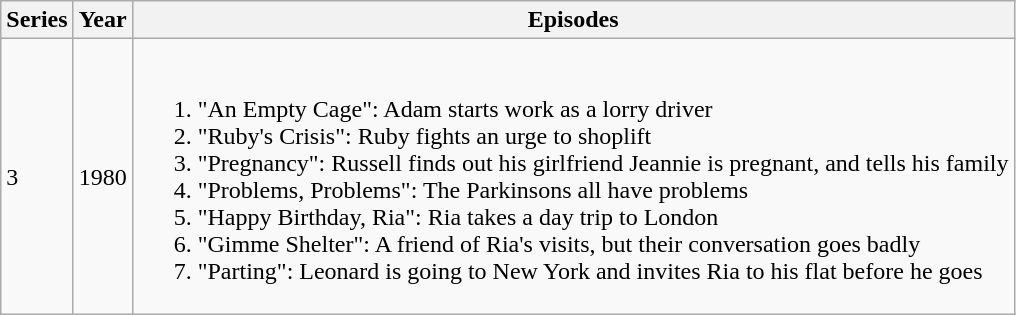<table class=wikitable>
<tr>
<th>Series</th>
<th>Year</th>
<th>Episodes</th>
</tr>
<tr>
<td>3</td>
<td>1980</td>
<td><br><ol><li>"An Empty Cage": Adam starts work as a lorry driver</li><li>"Ruby's Crisis": Ruby fights an urge to shoplift</li><li>"Pregnancy": Russell finds out his girlfriend Jeannie is pregnant, and tells his family</li><li>"Problems, Problems": The Parkinsons all have problems</li><li>"Happy Birthday, Ria": Ria takes a day trip to London</li><li>"Gimme Shelter": A friend of Ria's visits, but their conversation goes badly</li><li>"Parting": Leonard is going to New York and invites Ria to his flat before he goes</li></ol></td>
</tr>
</table>
